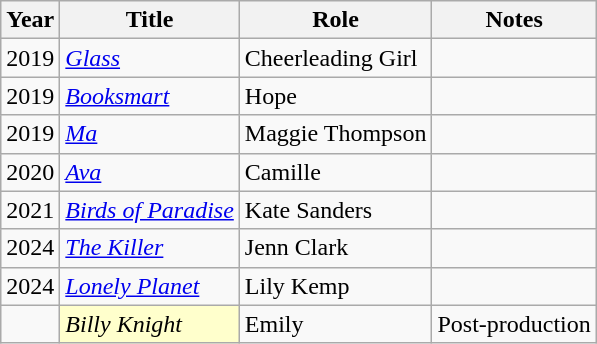<table class="wikitable sortable">
<tr>
<th>Year</th>
<th>Title</th>
<th>Role</th>
<th class="unsortable">Notes</th>
</tr>
<tr>
<td>2019</td>
<td><em><a href='#'>Glass</a></em></td>
<td>Cheerleading Girl</td>
<td></td>
</tr>
<tr>
<td>2019</td>
<td><em><a href='#'>Booksmart</a></em></td>
<td>Hope</td>
<td></td>
</tr>
<tr>
<td>2019</td>
<td><em><a href='#'>Ma</a></em></td>
<td>Maggie Thompson</td>
<td></td>
</tr>
<tr>
<td>2020</td>
<td><em><a href='#'>Ava</a></em></td>
<td>Camille</td>
<td></td>
</tr>
<tr>
<td>2021</td>
<td><em><a href='#'>Birds of Paradise</a></em></td>
<td>Kate Sanders</td>
<td></td>
</tr>
<tr>
<td>2024</td>
<td><em><a href='#'>The Killer</a></em></td>
<td>Jenn Clark</td>
<td></td>
</tr>
<tr>
<td>2024</td>
<td><em><a href='#'>Lonely Planet</a></em></td>
<td>Lily Kemp</td>
<td></td>
</tr>
<tr>
<td></td>
<td style="background:#FFFFCC;"> <em>Billy Knight</em></td>
<td>Emily</td>
<td>Post-production</td>
</tr>
</table>
